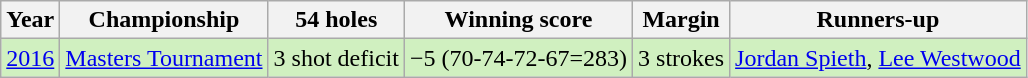<table class="wikitable">
<tr>
<th>Year</th>
<th>Championship</th>
<th>54 holes</th>
<th>Winning score</th>
<th>Margin</th>
<th>Runners-up</th>
</tr>
<tr style="background:#d0f0c0;">
<td><a href='#'>2016</a></td>
<td><a href='#'>Masters Tournament</a></td>
<td>3 shot deficit</td>
<td>−5 (70-74-72-67=283)</td>
<td>3 strokes</td>
<td> <a href='#'>Jordan Spieth</a>,  <a href='#'>Lee Westwood</a></td>
</tr>
</table>
